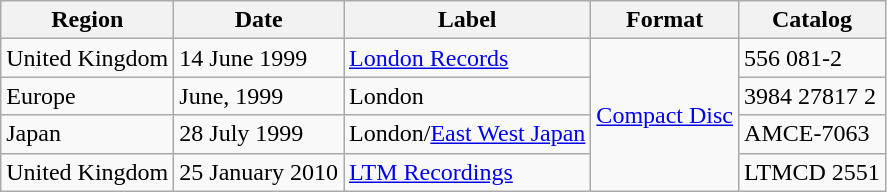<table class="wikitable">
<tr>
<th>Region</th>
<th>Date</th>
<th>Label</th>
<th>Format</th>
<th>Catalog</th>
</tr>
<tr>
<td>United Kingdom</td>
<td>14 June 1999</td>
<td><a href='#'>London Records</a></td>
<td rowspan="4"><a href='#'>Compact Disc</a></td>
<td>556 081-2</td>
</tr>
<tr>
<td>Europe</td>
<td>June, 1999</td>
<td>London</td>
<td>3984 27817 2</td>
</tr>
<tr>
<td>Japan</td>
<td>28 July 1999</td>
<td>London/<a href='#'>East West Japan</a></td>
<td>AMCE-7063</td>
</tr>
<tr>
<td>United Kingdom</td>
<td>25 January 2010</td>
<td><a href='#'>LTM Recordings</a></td>
<td>LTMCD 2551</td>
</tr>
</table>
